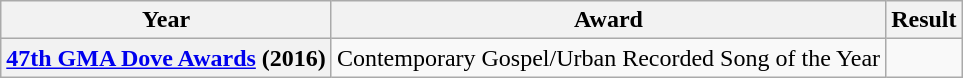<table class="wikitable">
<tr>
<th>Year</th>
<th>Award</th>
<th>Result</th>
</tr>
<tr>
<th><a href='#'>47th GMA Dove Awards</a> (2016)</th>
<td>Contemporary Gospel/Urban Recorded Song of the Year</td>
<td></td>
</tr>
</table>
